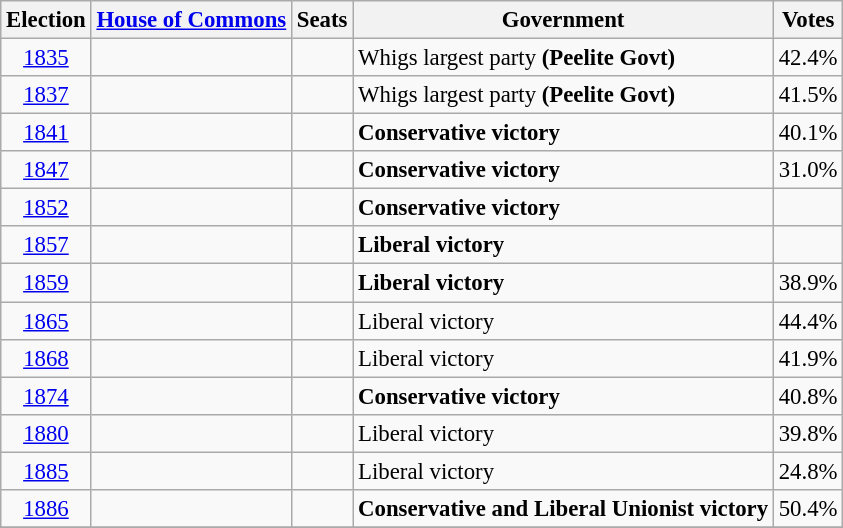<table class="wikitable sortable" style="font-size:95%">
<tr>
<th>Election</th>
<th><a href='#'>House of Commons</a></th>
<th>Seats</th>
<th align=center>Government</th>
<th align=center>Votes</th>
</tr>
<tr>
<td align=center><a href='#'>1835</a></td>
<td align=center></td>
<td align=left></td>
<td align=left>Whigs largest party <strong>(Peelite Govt)</strong></td>
<td align=left>42.4%</td>
</tr>
<tr>
<td align=center><a href='#'>1837</a></td>
<td align=center></td>
<td align=left></td>
<td align=left>Whigs largest party <strong>(Peelite Govt)</strong></td>
<td align=left>41.5%</td>
</tr>
<tr>
<td align=center><a href='#'>1841</a></td>
<td align=center></td>
<td align=left></td>
<td align=left><strong>Conservative victory</strong></td>
<td align=left>40.1%</td>
</tr>
<tr>
<td align=center><a href='#'>1847</a></td>
<td align=center></td>
<td align=left></td>
<td align=left><strong>Conservative victory</strong></td>
<td align=left>31.0%</td>
</tr>
<tr>
<td align=center><a href='#'>1852</a></td>
<td align=center></td>
<td align=left></td>
<td align=left><strong>Conservative victory</strong></td>
<td align=left></td>
</tr>
<tr>
<td align=center><a href='#'>1857</a></td>
<td align=center></td>
<td align=left></td>
<td align=left><strong>Liberal victory</strong></td>
<td align=left></td>
</tr>
<tr>
<td align=center><a href='#'>1859</a></td>
<td align=center></td>
<td align=left></td>
<td align=left><strong>Liberal victory</strong></td>
<td align=left>38.9%</td>
</tr>
<tr>
<td align=center><a href='#'>1865</a></td>
<td align=center></td>
<td align=left></td>
<td align=left>Liberal victory</td>
<td align=left>44.4%</td>
</tr>
<tr>
<td align=center><a href='#'>1868</a></td>
<td align=center></td>
<td align=left></td>
<td align=left>Liberal victory</td>
<td align=left>41.9%</td>
</tr>
<tr>
<td align=center><a href='#'>1874</a></td>
<td align=center></td>
<td align=left></td>
<td align=left><strong>Conservative victory</strong></td>
<td align=left>40.8%</td>
</tr>
<tr>
<td align=center><a href='#'>1880</a></td>
<td align=center></td>
<td align=left></td>
<td align=left>Liberal victory</td>
<td align=left>39.8%</td>
</tr>
<tr>
<td align=center><a href='#'>1885</a></td>
<td align=center></td>
<td align=left></td>
<td align=left>Liberal victory</td>
<td align=left>24.8%</td>
</tr>
<tr>
<td align=center><a href='#'>1886</a></td>
<td align=center></td>
<td align=left></td>
<td align=left><strong>Conservative and Liberal Unionist victory</strong></td>
<td align=left>50.4%</td>
</tr>
<tr>
</tr>
</table>
